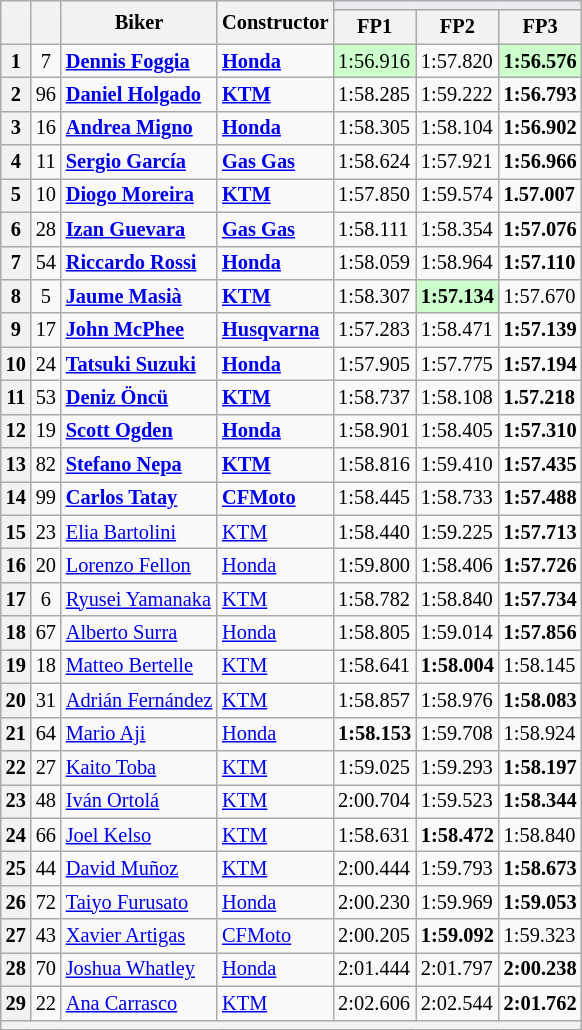<table class="wikitable sortable" style="font-size: 85%;">
<tr>
<th rowspan="2"></th>
<th rowspan="2"></th>
<th rowspan="2">Biker</th>
<th rowspan="2">Constructor</th>
<th colspan="3" style="background:#eaecf0; text-align:center;"></th>
</tr>
<tr>
<th scope="col">FP1</th>
<th scope="col">FP2</th>
<th scope="col">FP3</th>
</tr>
<tr>
<th scope="row">1</th>
<td align="center">7</td>
<td><strong> <a href='#'>Dennis Foggia</a></strong></td>
<td><strong><a href='#'>Honda</a></strong></td>
<td style="background:#ccffcc;">1:56.916</td>
<td>1:57.820</td>
<td style="background:#ccffcc;"><strong>1:56.576</strong></td>
</tr>
<tr>
<th scope="row">2</th>
<td align="center">96</td>
<td><strong> <a href='#'>Daniel Holgado</a></strong></td>
<td><strong><a href='#'>KTM</a></strong></td>
<td>1:58.285</td>
<td>1:59.222</td>
<td><strong>1:56.793</strong></td>
</tr>
<tr>
<th scope="row">3</th>
<td align="center">16</td>
<td><strong> <a href='#'>Andrea Migno</a></strong></td>
<td><strong><a href='#'>Honda</a></strong></td>
<td>1:58.305</td>
<td>1:58.104</td>
<td><strong>1:56.902</strong></td>
</tr>
<tr>
<th scope="row">4</th>
<td align="center">11</td>
<td><strong> <a href='#'>Sergio García</a></strong></td>
<td><strong><a href='#'>Gas Gas</a></strong></td>
<td>1:58.624</td>
<td>1:57.921</td>
<td><strong>1:56.966</strong></td>
</tr>
<tr>
<th scope="row">5</th>
<td align="center">10</td>
<td> <strong><a href='#'>Diogo Moreira</a></strong></td>
<td><strong><a href='#'>KTM</a></strong></td>
<td>1:57.850</td>
<td>1:59.574</td>
<td><strong>1.57.007</strong></td>
</tr>
<tr>
<th scope="row">6</th>
<td align="center">28</td>
<td><strong> <a href='#'>Izan Guevara</a></strong></td>
<td><strong><a href='#'>Gas Gas</a></strong></td>
<td>1:58.111</td>
<td>1:58.354</td>
<td><strong>1:57.076</strong></td>
</tr>
<tr>
<th scope="row">7</th>
<td align="center">54</td>
<td> <strong><a href='#'>Riccardo Rossi</a></strong></td>
<td><strong><a href='#'>Honda</a></strong></td>
<td>1:58.059</td>
<td>1:58.964</td>
<td><strong>1:57.110</strong></td>
</tr>
<tr>
<th scope="row">8</th>
<td align="center">5</td>
<td><strong> <a href='#'>Jaume Masià</a></strong></td>
<td><strong><a href='#'>KTM</a></strong></td>
<td>1:58.307</td>
<td style="background:#ccffcc;"><strong>1:57.134</strong></td>
<td>1:57.670</td>
</tr>
<tr>
<th scope="row">9</th>
<td align="center">17</td>
<td> <strong><a href='#'>John McPhee</a></strong></td>
<td><strong><a href='#'>Husqvarna</a></strong></td>
<td>1:57.283</td>
<td>1:58.471</td>
<td><strong>1:57.139</strong></td>
</tr>
<tr>
<th scope="row">10</th>
<td align="center">24</td>
<td><strong> <a href='#'>Tatsuki Suzuki</a></strong></td>
<td><strong><a href='#'>Honda</a></strong></td>
<td>1:57.905</td>
<td>1:57.775</td>
<td><strong>1:57.194</strong></td>
</tr>
<tr>
<th scope="row">11</th>
<td align="center">53</td>
<td> <strong><a href='#'>Deniz Öncü</a></strong></td>
<td><strong><a href='#'>KTM</a></strong></td>
<td>1:58.737</td>
<td>1:58.108</td>
<td><strong>1.57.218</strong></td>
</tr>
<tr>
<th scope="row">12</th>
<td align="center">19</td>
<td> <strong><a href='#'>Scott Ogden</a></strong></td>
<td><strong><a href='#'>Honda</a></strong></td>
<td>1:58.901</td>
<td>1:58.405</td>
<td><strong>1:57.310</strong></td>
</tr>
<tr>
<th scope="row">13</th>
<td align="center">82</td>
<td> <strong><a href='#'>Stefano Nepa</a></strong></td>
<td><strong><a href='#'>KTM</a></strong></td>
<td>1:58.816</td>
<td>1:59.410</td>
<td><strong>1:57.435</strong></td>
</tr>
<tr>
<th scope="row">14</th>
<td align="center">99</td>
<td><strong></strong> <strong><a href='#'>Carlos Tatay</a></strong></td>
<td><strong><a href='#'>CFMoto</a></strong></td>
<td>1:58.445</td>
<td>1:58.733</td>
<td><strong>1:57.488</strong></td>
</tr>
<tr>
<th scope="row">15</th>
<td align="center">23</td>
<td> <a href='#'>Elia Bartolini</a></td>
<td><a href='#'>KTM</a></td>
<td>1:58.440</td>
<td>1:59.225</td>
<td><strong>1:57.713</strong></td>
</tr>
<tr>
<th scope="row">16</th>
<td align="center">20</td>
<td> <a href='#'>Lorenzo Fellon</a></td>
<td><a href='#'>Honda</a></td>
<td>1:59.800</td>
<td>1:58.406</td>
<td><strong>1:57.726</strong></td>
</tr>
<tr>
<th scope="row">17</th>
<td align="center">6</td>
<td> <a href='#'>Ryusei Yamanaka</a></td>
<td><a href='#'>KTM</a></td>
<td>1:58.782</td>
<td>1:58.840</td>
<td><strong>1:57.734</strong></td>
</tr>
<tr>
<th scope="row">18</th>
<td align="center">67</td>
<td> <a href='#'>Alberto Surra</a></td>
<td><a href='#'>Honda</a></td>
<td>1:58.805</td>
<td>1:59.014</td>
<td><strong>1:57.856</strong></td>
</tr>
<tr>
<th scope="row">19</th>
<td align="center">18</td>
<td> <a href='#'>Matteo Bertelle</a></td>
<td><a href='#'>KTM</a></td>
<td>1:58.641</td>
<td><strong>1:58.004</strong></td>
<td>1:58.145</td>
</tr>
<tr>
<th scope="row">20</th>
<td align="center">31</td>
<td> <a href='#'>Adrián Fernández</a></td>
<td><a href='#'>KTM</a></td>
<td>1:58.857</td>
<td>1:58.976</td>
<td><strong>1:58.083</strong></td>
</tr>
<tr>
<th scope="row">21</th>
<td align="center">64</td>
<td> <a href='#'>Mario Aji</a></td>
<td><a href='#'>Honda</a></td>
<td><strong>1:58.153</strong></td>
<td>1:59.708</td>
<td>1:58.924</td>
</tr>
<tr>
<th scope="row">22</th>
<td align="center">27</td>
<td> <a href='#'>Kaito Toba</a></td>
<td><a href='#'>KTM</a></td>
<td>1:59.025</td>
<td>1:59.293</td>
<td><strong>1:58.197</strong></td>
</tr>
<tr>
<th scope="row">23</th>
<td align="center">48</td>
<td> <a href='#'>Iván Ortolá</a></td>
<td><a href='#'>KTM</a></td>
<td>2:00.704</td>
<td>1:59.523</td>
<td><strong>1:58.344</strong></td>
</tr>
<tr>
<th scope="row">24</th>
<td align="center">66</td>
<td> <a href='#'>Joel Kelso</a></td>
<td><a href='#'>KTM</a></td>
<td>1:58.631</td>
<td><strong>1:58.472</strong></td>
<td>1:58.840</td>
</tr>
<tr>
<th scope="row">25</th>
<td align="center">44</td>
<td> <a href='#'>David Muñoz</a></td>
<td><a href='#'>KTM</a></td>
<td>2:00.444</td>
<td>1:59.793</td>
<td><strong>1:58.673</strong></td>
</tr>
<tr>
<th scope="row">26</th>
<td align="center">72</td>
<td> <a href='#'>Taiyo Furusato</a></td>
<td><a href='#'>Honda</a></td>
<td>2:00.230</td>
<td>1:59.969</td>
<td><strong>1:59.053</strong></td>
</tr>
<tr>
<th scope="row">27</th>
<td align="center">43</td>
<td> <a href='#'>Xavier Artigas</a></td>
<td><a href='#'>CFMoto</a></td>
<td>2:00.205</td>
<td><strong>1:59.092</strong></td>
<td>1:59.323</td>
</tr>
<tr>
<th scope="row">28</th>
<td align="center">70</td>
<td> <a href='#'>Joshua Whatley</a></td>
<td><a href='#'>Honda</a></td>
<td>2:01.444</td>
<td>2:01.797</td>
<td><strong>2:00.238</strong></td>
</tr>
<tr>
<th scope="row">29</th>
<td align="center">22</td>
<td> <a href='#'>Ana Carrasco</a></td>
<td><a href='#'>KTM</a></td>
<td>2:02.606</td>
<td>2:02.544</td>
<td><strong>2:01.762</strong></td>
</tr>
<tr>
<th colspan="7"></th>
</tr>
</table>
